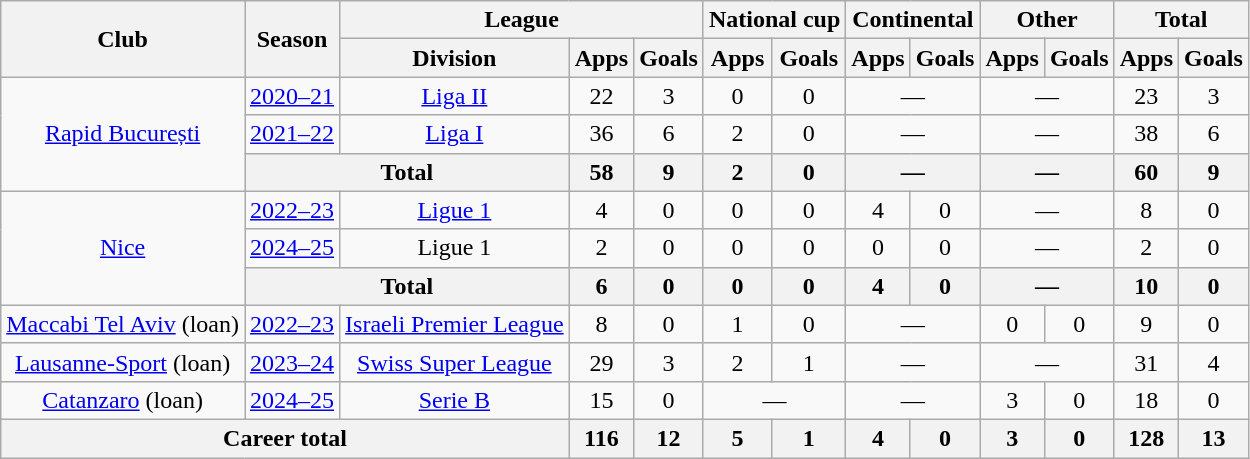<table class=wikitable style=text-align:center>
<tr>
<th rowspan=2>Club</th>
<th rowspan=2>Season</th>
<th colspan=3>League</th>
<th colspan=2>National cup</th>
<th colspan=2>Continental</th>
<th colspan=2>Other</th>
<th colspan=2>Total</th>
</tr>
<tr>
<th>Division</th>
<th>Apps</th>
<th>Goals</th>
<th>Apps</th>
<th>Goals</th>
<th>Apps</th>
<th>Goals</th>
<th>Apps</th>
<th>Goals</th>
<th>Apps</th>
<th>Goals</th>
</tr>
<tr>
<td rowspan="3"><a href='#'>Rapid București</a></td>
<td><a href='#'>2020–21</a></td>
<td><a href='#'>Liga II</a></td>
<td>22</td>
<td>3</td>
<td>0</td>
<td>0</td>
<td colspan="2">—</td>
<td colspan="2">—</td>
<td>23</td>
<td>3</td>
</tr>
<tr>
<td><a href='#'>2021–22</a></td>
<td><a href='#'>Liga I</a></td>
<td>36</td>
<td>6</td>
<td>2</td>
<td 0>0</td>
<td colspan="2">—</td>
<td colspan="2">—</td>
<td>38</td>
<td>6</td>
</tr>
<tr>
<th colspan="2">Total</th>
<th>58</th>
<th>9</th>
<th>2</th>
<th>0</th>
<th colspan="2">—</th>
<th colspan="2">—</th>
<th>60</th>
<th>9</th>
</tr>
<tr>
<td rowspan="3"><a href='#'>Nice</a></td>
<td><a href='#'>2022–23</a></td>
<td><a href='#'>Ligue 1</a></td>
<td>4</td>
<td>0</td>
<td>0</td>
<td>0</td>
<td>4</td>
<td>0</td>
<td colspan="2">—</td>
<td>8</td>
<td>0</td>
</tr>
<tr>
<td><a href='#'>2024–25</a></td>
<td>Ligue 1</td>
<td>2</td>
<td>0</td>
<td>0</td>
<td>0</td>
<td>0</td>
<td>0</td>
<td colspan="2">—</td>
<td>2</td>
<td>0</td>
</tr>
<tr>
<th colspan="2">Total</th>
<th>6</th>
<th>0</th>
<th>0</th>
<th>0</th>
<th>4</th>
<th>0</th>
<th colspan="2">—</th>
<th>10</th>
<th>0</th>
</tr>
<tr>
<td><a href='#'>Maccabi Tel Aviv</a> (loan)</td>
<td><a href='#'>2022–23</a></td>
<td><a href='#'>Israeli Premier League</a></td>
<td>8</td>
<td>0</td>
<td>1</td>
<td>0</td>
<td colspan="2">—</td>
<td>0</td>
<td>0</td>
<td>9</td>
<td>0</td>
</tr>
<tr>
<td><a href='#'>Lausanne-Sport</a> (loan)</td>
<td><a href='#'>2023–24</a></td>
<td><a href='#'>Swiss Super League</a></td>
<td>29</td>
<td>3</td>
<td>2</td>
<td>1</td>
<td colspan="2">—</td>
<td colspan="2">—</td>
<td>31</td>
<td>4</td>
</tr>
<tr>
<td><a href='#'>Catanzaro</a> (loan)</td>
<td><a href='#'>2024–25</a></td>
<td><a href='#'>Serie B</a></td>
<td>15</td>
<td>0</td>
<td colspan="2">—</td>
<td colspan="2">—</td>
<td>3</td>
<td>0</td>
<td>18</td>
<td>0</td>
</tr>
<tr>
<th colspan="3">Career total</th>
<th>116</th>
<th>12</th>
<th>5</th>
<th>1</th>
<th>4</th>
<th>0</th>
<th>3</th>
<th>0</th>
<th>128</th>
<th>13</th>
</tr>
</table>
